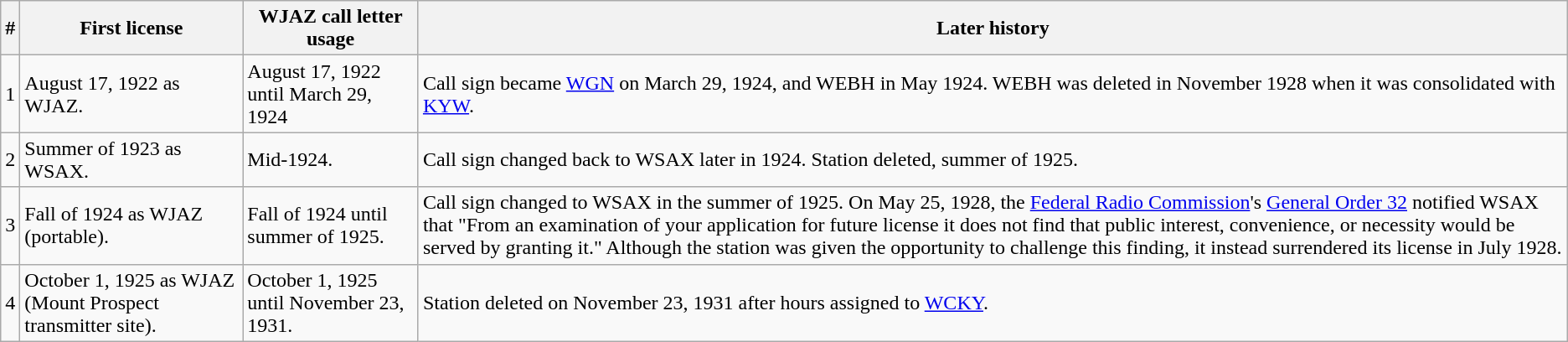<table class="wikitable">
<tr>
<th>#</th>
<th>First license</th>
<th>WJAZ call letter usage</th>
<th>Later history</th>
</tr>
<tr>
<td>1</td>
<td>August 17, 1922 as WJAZ.</td>
<td>August 17, 1922 until March 29, 1924</td>
<td>Call sign became <a href='#'>WGN</a> on March 29, 1924, and WEBH in May 1924. WEBH was deleted in November 1928 when it was consolidated with <a href='#'>KYW</a>.</td>
</tr>
<tr>
<td>2</td>
<td>Summer of 1923 as WSAX.</td>
<td>Mid-1924.</td>
<td>Call sign changed back to WSAX later in 1924. Station deleted, summer of 1925.</td>
</tr>
<tr>
<td>3</td>
<td>Fall of 1924 as WJAZ (portable).</td>
<td>Fall of 1924 until summer of 1925.</td>
<td>Call sign changed to WSAX in the summer of 1925. On May 25, 1928, the <a href='#'>Federal Radio Commission</a>'s <a href='#'>General Order 32</a> notified WSAX that "From an examination of your application for future license it does not find that public interest, convenience, or necessity would be served by granting it." Although the station was given the opportunity to challenge this finding, it instead surrendered its license in July 1928.</td>
</tr>
<tr>
<td>4</td>
<td>October 1, 1925 as WJAZ (Mount Prospect transmitter site).</td>
<td>October 1, 1925 until November 23, 1931.</td>
<td>Station deleted on November 23, 1931 after hours assigned to <a href='#'>WCKY</a>.</td>
</tr>
</table>
